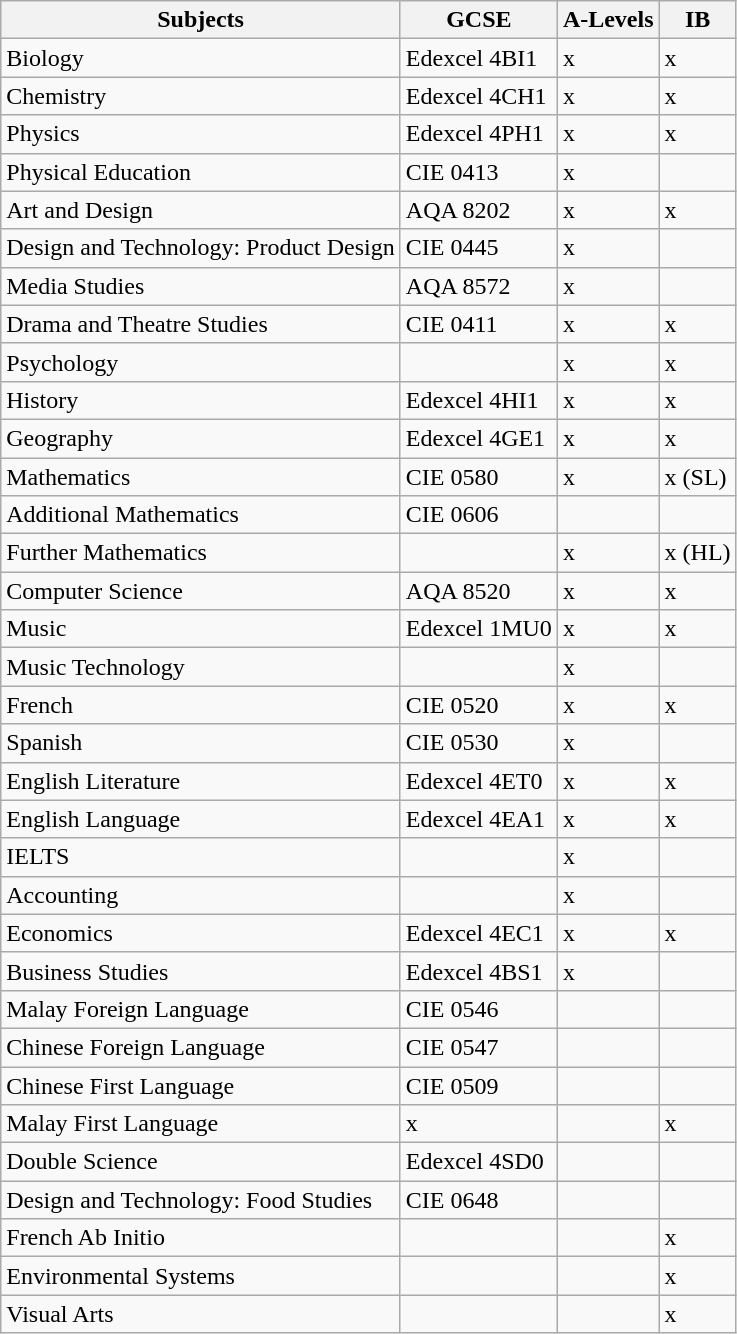<table class="wikitable sortable">
<tr>
<th>Subjects</th>
<th>GCSE</th>
<th>A-Levels</th>
<th>IB</th>
</tr>
<tr>
<td>Biology</td>
<td>Edexcel 4BI1</td>
<td>x</td>
<td>x</td>
</tr>
<tr>
<td>Chemistry</td>
<td>Edexcel 4CH1</td>
<td>x</td>
<td>x</td>
</tr>
<tr>
<td>Physics</td>
<td>Edexcel 4PH1</td>
<td>x</td>
<td>x</td>
</tr>
<tr>
<td>Physical Education</td>
<td>CIE 0413</td>
<td>x</td>
<td></td>
</tr>
<tr>
<td>Art and Design</td>
<td>AQA 8202</td>
<td>x</td>
<td>x</td>
</tr>
<tr>
<td>Design and Technology: Product Design</td>
<td>CIE 0445</td>
<td>x</td>
<td></td>
</tr>
<tr>
<td>Media Studies</td>
<td>AQA 8572</td>
<td>x</td>
<td></td>
</tr>
<tr>
<td>Drama and Theatre Studies</td>
<td>CIE 0411</td>
<td>x</td>
<td>x</td>
</tr>
<tr>
<td>Psychology</td>
<td></td>
<td>x</td>
<td>x</td>
</tr>
<tr>
<td>History</td>
<td>Edexcel 4HI1</td>
<td>x</td>
<td>x</td>
</tr>
<tr>
<td>Geography</td>
<td>Edexcel 4GE1</td>
<td>x</td>
<td>x</td>
</tr>
<tr>
<td>Mathematics</td>
<td>CIE 0580</td>
<td>x</td>
<td>x (SL)</td>
</tr>
<tr>
<td>Additional Mathematics</td>
<td>CIE 0606</td>
<td></td>
<td></td>
</tr>
<tr>
<td>Further Mathematics</td>
<td></td>
<td>x</td>
<td>x (HL)</td>
</tr>
<tr>
<td>Computer Science</td>
<td>AQA 8520</td>
<td>x</td>
<td>x</td>
</tr>
<tr>
<td>Music</td>
<td>Edexcel 1MU0</td>
<td>x</td>
<td>x</td>
</tr>
<tr>
<td>Music Technology</td>
<td></td>
<td>x</td>
<td></td>
</tr>
<tr>
<td>French</td>
<td>CIE 0520</td>
<td>x</td>
<td>x</td>
</tr>
<tr>
<td>Spanish</td>
<td>CIE 0530</td>
<td>x</td>
<td></td>
</tr>
<tr>
<td>English Literature</td>
<td>Edexcel 4ET0</td>
<td>x</td>
<td>x</td>
</tr>
<tr>
<td>English Language</td>
<td>Edexcel 4EA1</td>
<td>x</td>
<td>x</td>
</tr>
<tr>
<td>IELTS</td>
<td></td>
<td>x</td>
<td></td>
</tr>
<tr>
<td>Accounting</td>
<td></td>
<td>x</td>
<td></td>
</tr>
<tr>
<td>Economics</td>
<td>Edexcel 4EC1</td>
<td>x</td>
<td>x</td>
</tr>
<tr>
<td>Business Studies</td>
<td>Edexcel 4BS1</td>
<td>x</td>
<td></td>
</tr>
<tr>
<td>Malay Foreign Language</td>
<td>CIE 0546</td>
<td></td>
<td></td>
</tr>
<tr>
<td>Chinese Foreign Language</td>
<td>CIE 0547</td>
<td></td>
<td></td>
</tr>
<tr>
<td>Chinese First Language</td>
<td>CIE 0509</td>
<td></td>
<td></td>
</tr>
<tr>
<td>Malay First Language</td>
<td>x</td>
<td></td>
<td>x</td>
</tr>
<tr>
<td>Double Science</td>
<td>Edexcel 4SD0</td>
<td></td>
<td></td>
</tr>
<tr>
<td>Design and Technology: Food Studies</td>
<td>CIE 0648</td>
<td></td>
<td></td>
</tr>
<tr>
<td>French Ab Initio</td>
<td></td>
<td></td>
<td>x</td>
</tr>
<tr>
<td>Environmental Systems</td>
<td></td>
<td></td>
<td>x</td>
</tr>
<tr>
<td>Visual Arts</td>
<td></td>
<td></td>
<td>x</td>
</tr>
</table>
